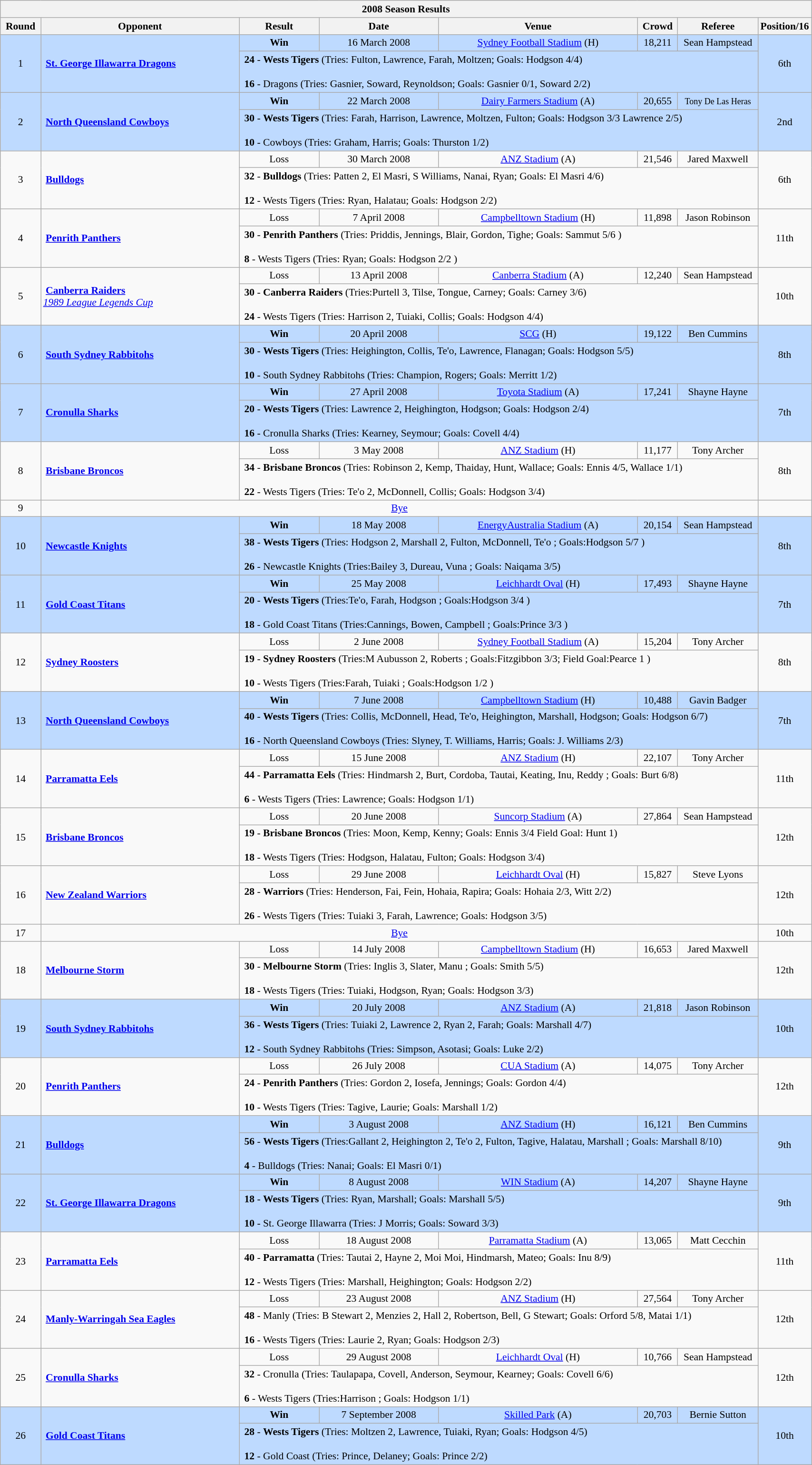<table class="wikitable" border=1 style="border-collapse:collapse; font-size:90%; text-align:center;" cellpadding=2 cellspacing=2 width=90%   class="toccolours collapsible collapsed">
<tr bgcolor="#efefef">
<th colspan="8">2008 Season Results</th>
</tr>
<tr bgcolor="#efefef">
<th width=5%>Round</th>
<th width=25%>Opponent</th>
<th width=10%>Result</th>
<th width=15%>Date</th>
<th width=25%>Venue</th>
<th width=5%>Crowd</th>
<th width=10%>Referee</th>
<th width=5%>Position/16</th>
</tr>
<tr style="background:#BEDAFF;">
<td rowspan="2">1</td>
<td rowspan="2" align=left> <strong><a href='#'>St. George Illawarra Dragons</a></strong></td>
<td><strong>Win</strong></td>
<td>16 March 2008</td>
<td><a href='#'>Sydney Football Stadium</a> (H)</td>
<td>18,211</td>
<td>Sean Hampstead</td>
<td rowspan="2">6th</td>
</tr>
<tr style="background:#BEDAFF;">
<td colspan="5" align="left"> <strong>24</strong> - <strong>Wests Tigers</strong> (Tries: Fulton, Lawrence, Farah, Moltzen; Goals: Hodgson 4/4) <br><br> <strong>16</strong> - Dragons (Tries: Gasnier, Soward, Reynoldson; Goals: Gasnier 0/1, Soward 2/2)</td>
</tr>
<tr style="background:#BEDAFF;">
<td rowspan="2">2</td>
<td rowspan="2" align=left> <strong><a href='#'>North Queensland Cowboys</a></strong></td>
<td><strong>Win</strong></td>
<td>22 March 2008</td>
<td><a href='#'>Dairy Farmers Stadium</a> (A)</td>
<td>20,655</td>
<td><small>Tony De Las Heras</small></td>
<td rowspan="2">2nd</td>
</tr>
<tr style="background:#BEDAFF;">
<td colspan="5" align=left> <strong>30</strong> - <strong>Wests Tigers</strong> (Tries: Farah, Harrison, Lawrence, Moltzen, Fulton; Goals: Hodgson 3/3 Lawrence 2/5) <br><br> <strong>10</strong> - Cowboys (Tries: Graham, Harris; Goals: Thurston 1/2)</td>
</tr>
<tr>
<td rowspan="2">3</td>
<td rowspan="2" align=left> <strong><a href='#'>Bulldogs</a></strong></td>
<td>Loss</td>
<td>30 March 2008</td>
<td><a href='#'>ANZ Stadium</a> (A)</td>
<td>21,546</td>
<td>Jared Maxwell</td>
<td rowspan="2">6th</td>
</tr>
<tr>
<td colspan="5" align=left> <strong>32</strong> - <strong>Bulldogs</strong> (Tries: Patten 2, El Masri, S Williams, Nanai, Ryan; Goals: El Masri 4/6)<br><br> <strong>12</strong> -  Wests Tigers (Tries: Ryan, Halatau; Goals: Hodgson 2/2)</td>
</tr>
<tr>
<td rowspan="2">4</td>
<td rowspan="2" align=left> <strong><a href='#'>Penrith Panthers</a></strong></td>
<td>Loss</td>
<td>7 April 2008</td>
<td><a href='#'>Campbelltown Stadium</a> (H)</td>
<td>11,898</td>
<td>Jason Robinson</td>
<td rowspan="2">11th</td>
</tr>
<tr>
<td colspan="5" align=left> <strong>30</strong> - <strong>Penrith Panthers</strong>  (Tries: Priddis, Jennings, Blair, Gordon, Tighe; Goals: Sammut 5/6 )<br><br> <strong>8</strong> -  Wests Tigers (Tries: Ryan; Goals: Hodgson 2/2 )</td>
</tr>
<tr>
<td rowspan="2">5</td>
<td rowspan="2" align=left> <strong><a href='#'>Canberra Raiders</a></strong> <br> <em><a href='#'>1989 League Legends Cup</a></em></td>
<td>Loss</td>
<td>13 April 2008</td>
<td><a href='#'>Canberra Stadium</a> (A)</td>
<td>12,240</td>
<td>Sean Hampstead</td>
<td rowspan="2">10th</td>
</tr>
<tr>
<td colspan="5" align=left> <strong>30</strong> - <strong>Canberra Raiders</strong> (Tries:Purtell 3, Tilse, Tongue, Carney; Goals: Carney 3/6)<br><br> <strong>24</strong> - Wests Tigers (Tries: Harrison 2, Tuiaki, Collis; Goals: Hodgson 4/4)</td>
</tr>
<tr style="background:#BEDAFF;">
<td rowspan="2">6</td>
<td rowspan="2" align=left> <strong><a href='#'>South Sydney Rabbitohs</a></strong></td>
<td><strong>Win</strong></td>
<td>20 April 2008</td>
<td><a href='#'>SCG</a> (H)</td>
<td>19,122</td>
<td>Ben Cummins</td>
<td rowspan="2">8th</td>
</tr>
<tr style="background:#BEDAFF;">
<td colspan="5" align=left> <strong>30</strong> - <strong>Wests Tigers</strong> (Tries: Heighington, Collis, Te'o, Lawrence, Flanagan; Goals: Hodgson 5/5)<br><br> <strong>10</strong> - South Sydney Rabbitohs (Tries: Champion, Rogers; Goals: Merritt 1/2)</td>
</tr>
<tr style="background:#BEDAFF;">
<td rowspan="2">7</td>
<td rowspan="2" align=left> <strong><a href='#'>Cronulla Sharks</a> </strong></td>
<td><strong>Win</strong></td>
<td>27 April 2008</td>
<td><a href='#'>Toyota Stadium</a> (A)</td>
<td>17,241</td>
<td>Shayne Hayne</td>
<td rowspan="2">7th</td>
</tr>
<tr style="background:#BEDAFF;">
<td colspan="5" align=left> <strong>20</strong> - <strong>Wests Tigers</strong> (Tries: Lawrence 2, Heighington, Hodgson; Goals: Hodgson 2/4)<br><br> <strong>16</strong> -  Cronulla Sharks (Tries: Kearney, Seymour; Goals: Covell 4/4)</td>
</tr>
<tr>
<td rowspan="2">8</td>
<td rowspan="2" align=left> <strong><a href='#'>Brisbane Broncos</a></strong></td>
<td>Loss</td>
<td>3 May 2008</td>
<td><a href='#'>ANZ Stadium</a> (H)</td>
<td>11,177</td>
<td>Tony Archer</td>
<td rowspan="2">8th</td>
</tr>
<tr>
<td colspan="5" align=left> <strong>34</strong> -  <strong>Brisbane Broncos</strong> (Tries: Robinson 2, Kemp, Thaiday, Hunt, Wallace; Goals: Ennis 4/5, Wallace 1/1)<br><br> <strong>22</strong> -  Wests Tigers (Tries: Te'o 2, McDonnell, Collis; Goals: Hodgson 3/4)</td>
</tr>
<tr>
<td>9</td>
<td colspan="6"><a href='#'>Bye</a></td>
<td></td>
</tr>
<tr style="background:#BEDAFF;">
<td rowspan="2">10</td>
<td rowspan="2" align=left> <strong><a href='#'>Newcastle Knights</a></strong></td>
<td><strong>Win</strong></td>
<td>18 May 2008</td>
<td><a href='#'>EnergyAustralia Stadium</a> (A)</td>
<td>20,154</td>
<td>Sean Hampstead</td>
<td rowspan="2">8th</td>
</tr>
<tr style="background:#BEDAFF;">
<td colspan="5" align=left> <strong>38</strong> - <strong>Wests Tigers</strong> (Tries: Hodgson 2, Marshall 2, Fulton, McDonnell, Te'o ; Goals:Hodgson 5/7 )<br><br> <strong>26</strong> - Newcastle Knights (Tries:Bailey 3, Dureau, Vuna ; Goals: Naiqama 3/5)</td>
</tr>
<tr style="background:#BEDAFF;">
<td rowspan="2">11</td>
<td rowspan="2" align=left> <strong><a href='#'>Gold Coast Titans</a></strong></td>
<td><strong>Win</strong></td>
<td>25 May 2008</td>
<td><a href='#'>Leichhardt Oval</a> (H)</td>
<td>17,493</td>
<td>Shayne Hayne</td>
<td rowspan="2">7th</td>
</tr>
<tr style="background:#BEDAFF;">
<td colspan="5" align=left> <strong>20</strong> - <strong>Wests Tigers</strong>   (Tries:Te'o, Farah, Hodgson ; Goals:Hodgson 3/4 )<br><br> <strong>18</strong> - Gold Coast Titans (Tries:Cannings, Bowen, Campbell ; Goals:Prince 3/3  )</td>
</tr>
<tr>
<td rowspan="2">12</td>
<td rowspan="2" align=left> <strong><a href='#'>Sydney Roosters</a></strong></td>
<td>Loss</td>
<td>2 June 2008</td>
<td><a href='#'>Sydney Football Stadium</a> (A)</td>
<td>15,204</td>
<td>Tony Archer</td>
<td rowspan="2">8th</td>
</tr>
<tr>
<td colspan="5" align=left> <strong>19</strong> - <strong>Sydney Roosters</strong> (Tries:M Aubusson 2, Roberts ; Goals:Fitzgibbon 3/3; Field Goal:Pearce 1 )<br><br> <strong>10</strong> - Wests Tigers (Tries:Farah, Tuiaki ; Goals:Hodgson 1/2 )</td>
</tr>
<tr style="background:#BEDAFF;">
<td rowspan="2">13</td>
<td rowspan="2" align=left> <strong><a href='#'>North Queensland Cowboys</a></strong></td>
<td><strong>Win</strong></td>
<td>7 June 2008</td>
<td><a href='#'>Campbelltown Stadium</a> (H)</td>
<td>10,488</td>
<td>Gavin Badger</td>
<td rowspan="2">7th</td>
</tr>
<tr style="background:#BEDAFF;">
<td colspan="5" align=left> <strong>40</strong> - <strong>Wests Tigers</strong> (Tries: Collis, McDonnell, Head, Te'o, Heighington, Marshall, Hodgson; Goals: Hodgson 6/7)<br><br> <strong>16</strong> - North Queensland Cowboys (Tries: Slyney, T. Williams, Harris; Goals: J. Williams 2/3)</td>
</tr>
<tr>
<td rowspan="2">14</td>
<td rowspan="2" align=left> <strong><a href='#'>Parramatta Eels</a></strong></td>
<td>Loss</td>
<td>15 June 2008</td>
<td><a href='#'>ANZ Stadium</a> (H)</td>
<td>22,107</td>
<td>Tony Archer</td>
<td rowspan="2">11th</td>
</tr>
<tr>
<td colspan="5" align=left> <strong>44</strong> - <strong>Parramatta Eels</strong>  (Tries: Hindmarsh 2, Burt, Cordoba, Tautai, Keating, Inu, Reddy ; Goals: Burt 6/8)<br><br> <strong>6</strong> - Wests Tigers (Tries: Lawrence; Goals: Hodgson 1/1)</td>
</tr>
<tr>
<td rowspan="2">15</td>
<td rowspan="2" align=left> <strong><a href='#'>Brisbane Broncos</a></strong></td>
<td>Loss</td>
<td>20 June 2008</td>
<td><a href='#'>Suncorp Stadium</a> (A)</td>
<td>27,864</td>
<td>Sean Hampstead</td>
<td rowspan="2">12th</td>
</tr>
<tr>
<td colspan="5" align=left> <strong>19</strong> - <strong>Brisbane Broncos</strong> (Tries: Moon, Kemp, Kenny; Goals: Ennis 3/4 Field Goal: Hunt 1)<br><br> <strong>18</strong> - Wests Tigers (Tries: Hodgson, Halatau, Fulton; Goals: Hodgson 3/4)</td>
</tr>
<tr>
<td rowspan="2">16</td>
<td rowspan="2" align=left> <strong><a href='#'>New Zealand Warriors</a></strong></td>
<td>Loss</td>
<td>29 June 2008</td>
<td><a href='#'>Leichhardt Oval</a> (H)</td>
<td>15,827</td>
<td>Steve Lyons</td>
<td rowspan="2">12th</td>
</tr>
<tr>
<td colspan="5" align=left> <strong>28</strong> - <strong>Warriors</strong> (Tries: Henderson, Fai, Fein, Hohaia, Rapira; Goals: Hohaia 2/3, Witt 2/2)<br><br> <strong>26</strong> - Wests Tigers (Tries: Tuiaki 3, Farah, Lawrence; Goals: Hodgson 3/5)</td>
</tr>
<tr>
<td>17</td>
<td colspan="6"><a href='#'>Bye</a></td>
<td>10th</td>
</tr>
<tr>
<td rowspan="2">18</td>
<td rowspan="2" align=left> <strong><a href='#'>Melbourne Storm</a></strong></td>
<td>Loss</td>
<td>14 July 2008</td>
<td><a href='#'>Campbelltown Stadium</a> (H)</td>
<td>16,653</td>
<td>Jared Maxwell</td>
<td rowspan="2">12th</td>
</tr>
<tr>
<td colspan="5" align=left> <strong>30</strong> - <strong>Melbourne Storm</strong>  (Tries: Inglis 3, Slater, Manu ; Goals: Smith 5/5)<br><br> <strong>18</strong> - Wests Tigers (Tries: Tuiaki, Hodgson, Ryan; Goals: Hodgson 3/3)</td>
</tr>
<tr style="background:#BEDAFF;">
<td rowspan="2">19</td>
<td rowspan="2" align=left> <strong><a href='#'>South Sydney Rabbitohs</a></strong></td>
<td><strong>Win</strong></td>
<td>20 July 2008</td>
<td><a href='#'>ANZ Stadium</a> (A)</td>
<td>21,818</td>
<td>Jason Robinson</td>
<td rowspan="2">10th</td>
</tr>
<tr style="background:#BEDAFF;">
<td colspan="5" align=left> <strong>36</strong> - <strong>Wests Tigers</strong> (Tries: Tuiaki 2, Lawrence 2, Ryan 2, Farah; Goals: Marshall 4/7)<br><br> <strong>12</strong> - South Sydney Rabbitohs (Tries: Simpson, Asotasi; Goals: Luke 2/2)</td>
</tr>
<tr>
<td rowspan="2">20</td>
<td rowspan="2" align=left> <strong><a href='#'>Penrith Panthers</a></strong></td>
<td>Loss</td>
<td>26 July 2008</td>
<td><a href='#'>CUA Stadium</a> (A)</td>
<td>14,075</td>
<td>Tony Archer</td>
<td rowspan="2">12th</td>
</tr>
<tr>
<td colspan="5" align=left> <strong>24</strong> - <strong>Penrith Panthers</strong> (Tries: Gordon 2, Iosefa, Jennings; Goals: Gordon 4/4)<br><br> <strong>10</strong> - Wests Tigers (Tries: Tagive, Laurie; Goals: Marshall 1/2)</td>
</tr>
<tr style="background:#BEDAFF;">
<td rowspan="2">21</td>
<td rowspan="2" align=left> <strong><a href='#'>Bulldogs</a></strong></td>
<td><strong>Win</strong></td>
<td>3 August 2008</td>
<td><a href='#'>ANZ Stadium</a> (H)</td>
<td>16,121</td>
<td>Ben Cummins</td>
<td rowspan="2">9th</td>
</tr>
<tr style="background:#BEDAFF;">
<td colspan="5" align=left> <strong>56</strong> - <strong>Wests Tigers</strong> (Tries:Gallant 2, Heighington 2, Te'o 2, Fulton, Tagive, Halatau, Marshall ; Goals: Marshall 8/10)<br><br> <strong>4</strong> - Bulldogs (Tries: Nanai; Goals: El Masri 0/1)</td>
</tr>
<tr style="background:#BEDAFF;">
<td rowspan="2">22</td>
<td rowspan="2" align=left> <strong><a href='#'>St. George Illawarra Dragons</a></strong></td>
<td><strong>Win</strong></td>
<td>8 August 2008</td>
<td><a href='#'>WIN Stadium</a> (A)</td>
<td>14,207</td>
<td>Shayne Hayne</td>
<td rowspan="2">9th</td>
</tr>
<tr style="background:#BEDAFF;">
<td colspan="5" align="left"> <strong>18</strong> - <strong>Wests Tigers</strong>  (Tries: Ryan, Marshall; Goals: Marshall 5/5)<br><br> <strong>10</strong> - St. George Illawarra (Tries: J Morris; Goals: Soward 3/3)</td>
</tr>
<tr>
<td rowspan="2">23</td>
<td rowspan="2" align=left> <strong><a href='#'>Parramatta Eels</a></strong></td>
<td>Loss</td>
<td>18 August 2008</td>
<td><a href='#'>Parramatta Stadium</a> (A)</td>
<td>13,065</td>
<td>Matt Cecchin</td>
<td rowspan="2">11th</td>
</tr>
<tr>
<td colspan="5" align=left> <strong>40</strong> - <strong>Parramatta</strong> (Tries: Tautai 2, Hayne 2, Moi Moi, Hindmarsh, Mateo; Goals: Inu 8/9)<br><br> <strong>12</strong> - Wests Tigers (Tries: Marshall, Heighington; Goals: Hodgson 2/2)</td>
</tr>
<tr>
<td rowspan="2">24</td>
<td rowspan="2" align=left> <strong><a href='#'>Manly-Warringah Sea Eagles</a></strong></td>
<td>Loss</td>
<td>23 August 2008</td>
<td><a href='#'>ANZ Stadium</a> (H)</td>
<td>27,564</td>
<td>Tony Archer</td>
<td rowspan="2">12th</td>
</tr>
<tr>
<td colspan="5" align=left> <strong>48</strong> - Manly  (Tries: B Stewart 2, Menzies 2, Hall 2, Robertson, Bell, G Stewart; Goals: Orford 5/8, Matai 1/1)<br><br> <strong>16</strong> - Wests Tigers (Tries: Laurie 2, Ryan; Goals: Hodgson 2/3)</td>
</tr>
<tr>
<td rowspan="2">25</td>
<td rowspan="2" align=left> <strong><a href='#'>Cronulla Sharks</a></strong></td>
<td>Loss</td>
<td>29 August 2008</td>
<td><a href='#'>Leichhardt Oval</a> (H)</td>
<td>10,766</td>
<td>Sean Hampstead</td>
<td rowspan="2">12th</td>
</tr>
<tr>
<td colspan="5" align=left> <strong>32</strong> - Cronulla (Tries: Taulapapa, Covell, Anderson, Seymour, Kearney; Goals: Covell 6/6)<br><br> <strong>6</strong> - Wests Tigers (Tries:Harrison ; Goals: Hodgson 1/1)</td>
</tr>
<tr style="background:#BEDAFF;">
<td rowspan="2">26</td>
<td rowspan="2" align=left> <strong><a href='#'>Gold Coast Titans</a></strong></td>
<td><strong>Win</strong></td>
<td>7 September 2008</td>
<td><a href='#'>Skilled Park</a> (A)</td>
<td>20,703</td>
<td>Bernie Sutton</td>
<td rowspan="2">10th</td>
</tr>
<tr style="background:#BEDAFF;">
<td colspan="5" align=left> <strong>28</strong> - <strong>Wests Tigers</strong>  (Tries: Moltzen 2, Lawrence, Tuiaki, Ryan; Goals: Hodgson 4/5)<br><br> <strong>12</strong> - Gold Coast (Tries: Prince, Delaney; Goals: Prince 2/2)</td>
</tr>
</table>
